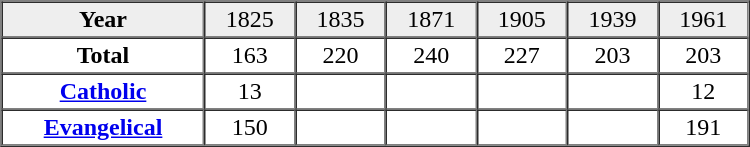<table border="1" cellpadding="2" cellspacing="0" width="500">
<tr bgcolor="#eeeeee" align="center">
<td><strong>Year</strong></td>
<td>1825</td>
<td>1835</td>
<td>1871</td>
<td>1905</td>
<td>1939</td>
<td>1961</td>
</tr>
<tr align="center">
<td><strong>Total</strong></td>
<td>163</td>
<td>220</td>
<td>240</td>
<td>227</td>
<td>203</td>
<td>203</td>
</tr>
<tr align="center">
<td><strong><a href='#'>Catholic</a></strong></td>
<td>13</td>
<td> </td>
<td> </td>
<td> </td>
<td> </td>
<td>12</td>
</tr>
<tr align="center">
<td><strong><a href='#'>Evangelical</a></strong></td>
<td>150</td>
<td> </td>
<td> </td>
<td> </td>
<td> </td>
<td>191</td>
</tr>
</table>
